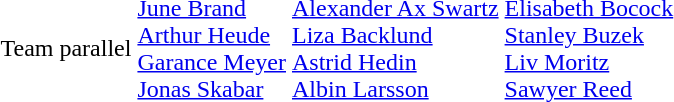<table>
<tr>
<td>Team parallel</td>
<td><a href='#'>June Brand</a><br><a href='#'>Arthur Heude</a><br><a href='#'>Garance Meyer</a><br><a href='#'>Jonas Skabar</a><br></td>
<td><a href='#'>Alexander Ax Swartz</a><br><a href='#'>Liza Backlund</a><br><a href='#'>Astrid Hedin</a><br><a href='#'>Albin Larsson</a><br></td>
<td><a href='#'>Elisabeth Bocock</a><br><a href='#'>Stanley Buzek</a><br><a href='#'>Liv Moritz</a><br><a href='#'>Sawyer Reed</a><br></td>
</tr>
</table>
